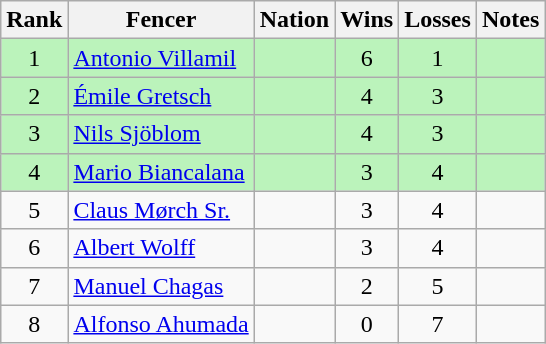<table class="wikitable sortable" style="text-align: center;">
<tr>
<th>Rank</th>
<th>Fencer</th>
<th>Nation</th>
<th>Wins</th>
<th>Losses</th>
<th>Notes</th>
</tr>
<tr style="background:#bbf3bb;">
<td>1</td>
<td align=left><a href='#'>Antonio Villamil</a></td>
<td align=left></td>
<td>6</td>
<td>1</td>
<td></td>
</tr>
<tr style="background:#bbf3bb;">
<td>2</td>
<td align=left><a href='#'>Émile Gretsch</a></td>
<td align=left></td>
<td>4</td>
<td>3</td>
<td></td>
</tr>
<tr style="background:#bbf3bb;">
<td>3</td>
<td align=left><a href='#'>Nils Sjöblom</a></td>
<td align=left></td>
<td>4</td>
<td>3</td>
<td></td>
</tr>
<tr style="background:#bbf3bb;">
<td>4</td>
<td align=left><a href='#'>Mario Biancalana</a></td>
<td align=left></td>
<td>3</td>
<td>4</td>
<td></td>
</tr>
<tr>
<td>5</td>
<td align=left><a href='#'>Claus Mørch Sr.</a></td>
<td align=left></td>
<td>3</td>
<td>4</td>
<td></td>
</tr>
<tr>
<td>6</td>
<td align=left><a href='#'>Albert Wolff</a></td>
<td align=left></td>
<td>3</td>
<td>4</td>
<td></td>
</tr>
<tr>
<td>7</td>
<td align=left><a href='#'>Manuel Chagas</a></td>
<td align=left></td>
<td>2</td>
<td>5</td>
<td></td>
</tr>
<tr>
<td>8</td>
<td align=left><a href='#'>Alfonso Ahumada</a></td>
<td align=left></td>
<td>0</td>
<td>7</td>
<td></td>
</tr>
</table>
